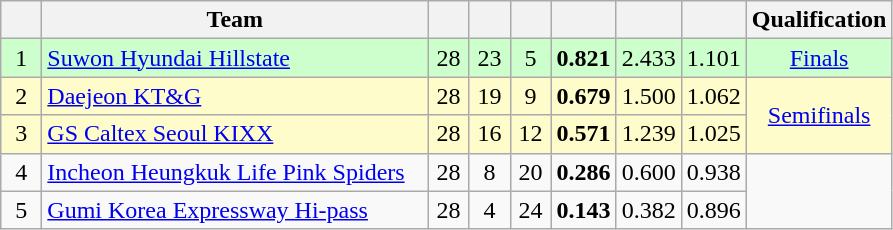<table class="wikitable" style="text-align:center;">
<tr>
<th width=20></th>
<th width=250>Team</th>
<th width=20></th>
<th width=20></th>
<th width=20></th>
<th width=35></th>
<th width=35></th>
<th width=35></th>
<th width=50>Qualification</th>
</tr>
<tr bgcolor=#ccffcc>
<td>1</td>
<td align=left><a href='#'>Suwon Hyundai Hillstate</a></td>
<td>28</td>
<td>23</td>
<td>5</td>
<td><strong>0.821</strong></td>
<td>2.433</td>
<td>1.101</td>
<td><a href='#'>Finals</a></td>
</tr>
<tr bgcolor=#fffccc>
<td>2</td>
<td align=left><a href='#'>Daejeon KT&G</a></td>
<td>28</td>
<td>19</td>
<td>9</td>
<td><strong>0.679</strong></td>
<td>1.500</td>
<td>1.062</td>
<td rowspan="2"><a href='#'>Semifinals</a></td>
</tr>
<tr bgcolor=#fffccc>
<td>3</td>
<td align=left><a href='#'>GS Caltex Seoul KIXX</a></td>
<td>28</td>
<td>16</td>
<td>12</td>
<td><strong>0.571</strong></td>
<td>1.239</td>
<td>1.025</td>
</tr>
<tr>
<td>4</td>
<td align=left><a href='#'>Incheon Heungkuk Life Pink Spiders</a></td>
<td>28</td>
<td>8</td>
<td>20</td>
<td><strong>0.286</strong></td>
<td>0.600</td>
<td>0.938</td>
<td rowspan="3"></td>
</tr>
<tr>
<td>5</td>
<td align=left><a href='#'>Gumi Korea Expressway Hi-pass</a></td>
<td>28</td>
<td>4</td>
<td>24</td>
<td><strong>0.143</strong></td>
<td>0.382</td>
<td>0.896</td>
</tr>
</table>
